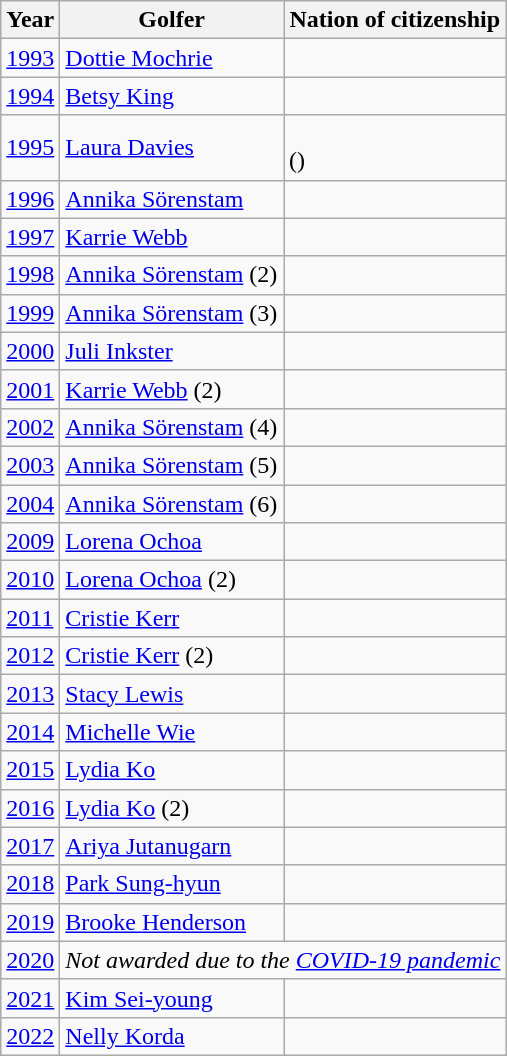<table class="wikitable">
<tr style="white-space: nowrap;">
<th>Year</th>
<th>Golfer</th>
<th>Nation of citizenship</th>
</tr>
<tr>
<td><a href='#'>1993</a></td>
<td><a href='#'>Dottie Mochrie</a></td>
<td></td>
</tr>
<tr>
<td><a href='#'>1994</a></td>
<td><a href='#'>Betsy King</a></td>
<td></td>
</tr>
<tr>
<td><a href='#'>1995</a></td>
<td><a href='#'>Laura Davies</a></td>
<td><br>()</td>
</tr>
<tr>
<td><a href='#'>1996</a></td>
<td><a href='#'>Annika Sörenstam</a></td>
<td></td>
</tr>
<tr>
<td><a href='#'>1997</a></td>
<td><a href='#'>Karrie Webb</a></td>
<td></td>
</tr>
<tr>
<td><a href='#'>1998</a></td>
<td><a href='#'>Annika Sörenstam</a> (2)</td>
<td></td>
</tr>
<tr>
<td><a href='#'>1999</a></td>
<td><a href='#'>Annika Sörenstam</a> (3)</td>
<td></td>
</tr>
<tr>
<td><a href='#'>2000</a></td>
<td><a href='#'>Juli Inkster</a></td>
<td></td>
</tr>
<tr>
<td><a href='#'>2001</a></td>
<td><a href='#'>Karrie Webb</a> (2)</td>
<td></td>
</tr>
<tr>
<td><a href='#'>2002</a></td>
<td><a href='#'>Annika Sörenstam</a> (4)</td>
<td></td>
</tr>
<tr>
<td><a href='#'>2003</a></td>
<td><a href='#'>Annika Sörenstam</a> (5)</td>
<td></td>
</tr>
<tr>
<td><a href='#'>2004</a></td>
<td><a href='#'>Annika Sörenstam</a> (6)</td>
<td></td>
</tr>
<tr>
<td><a href='#'>2009</a></td>
<td><a href='#'>Lorena Ochoa</a></td>
<td></td>
</tr>
<tr>
<td><a href='#'>2010</a></td>
<td><a href='#'>Lorena Ochoa</a> (2)</td>
<td></td>
</tr>
<tr>
<td><a href='#'>2011</a></td>
<td><a href='#'>Cristie Kerr</a></td>
<td></td>
</tr>
<tr>
<td><a href='#'>2012</a></td>
<td><a href='#'>Cristie Kerr</a> (2)</td>
<td></td>
</tr>
<tr>
<td><a href='#'>2013</a></td>
<td><a href='#'>Stacy Lewis</a></td>
<td></td>
</tr>
<tr>
<td><a href='#'>2014</a></td>
<td><a href='#'>Michelle Wie</a></td>
<td></td>
</tr>
<tr>
<td><a href='#'>2015</a></td>
<td><a href='#'>Lydia Ko</a></td>
<td></td>
</tr>
<tr>
<td><a href='#'>2016</a></td>
<td><a href='#'>Lydia Ko</a> (2)</td>
<td></td>
</tr>
<tr>
<td><a href='#'>2017</a></td>
<td><a href='#'>Ariya Jutanugarn</a></td>
<td></td>
</tr>
<tr>
<td><a href='#'>2018</a></td>
<td><a href='#'>Park Sung-hyun</a></td>
<td></td>
</tr>
<tr>
<td><a href='#'>2019</a></td>
<td><a href='#'>Brooke Henderson</a></td>
<td></td>
</tr>
<tr>
<td><a href='#'>2020</a></td>
<td colspan=2 align=center><em>Not awarded due to the <a href='#'>COVID-19 pandemic</a></em></td>
</tr>
<tr>
<td><a href='#'>2021</a></td>
<td><a href='#'>Kim Sei-young</a></td>
<td></td>
</tr>
<tr>
<td><a href='#'>2022</a></td>
<td><a href='#'>Nelly Korda</a></td>
<td></td>
</tr>
</table>
